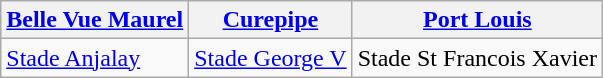<table class="wikitable">
<tr>
<th><a href='#'>Belle Vue Maurel</a></th>
<th><a href='#'>Curepipe</a></th>
<th><a href='#'>Port Louis</a></th>
</tr>
<tr>
<td><a href='#'>Stade Anjalay</a></td>
<td><a href='#'>Stade George V</a></td>
<td>Stade St Francois Xavier</td>
</tr>
</table>
